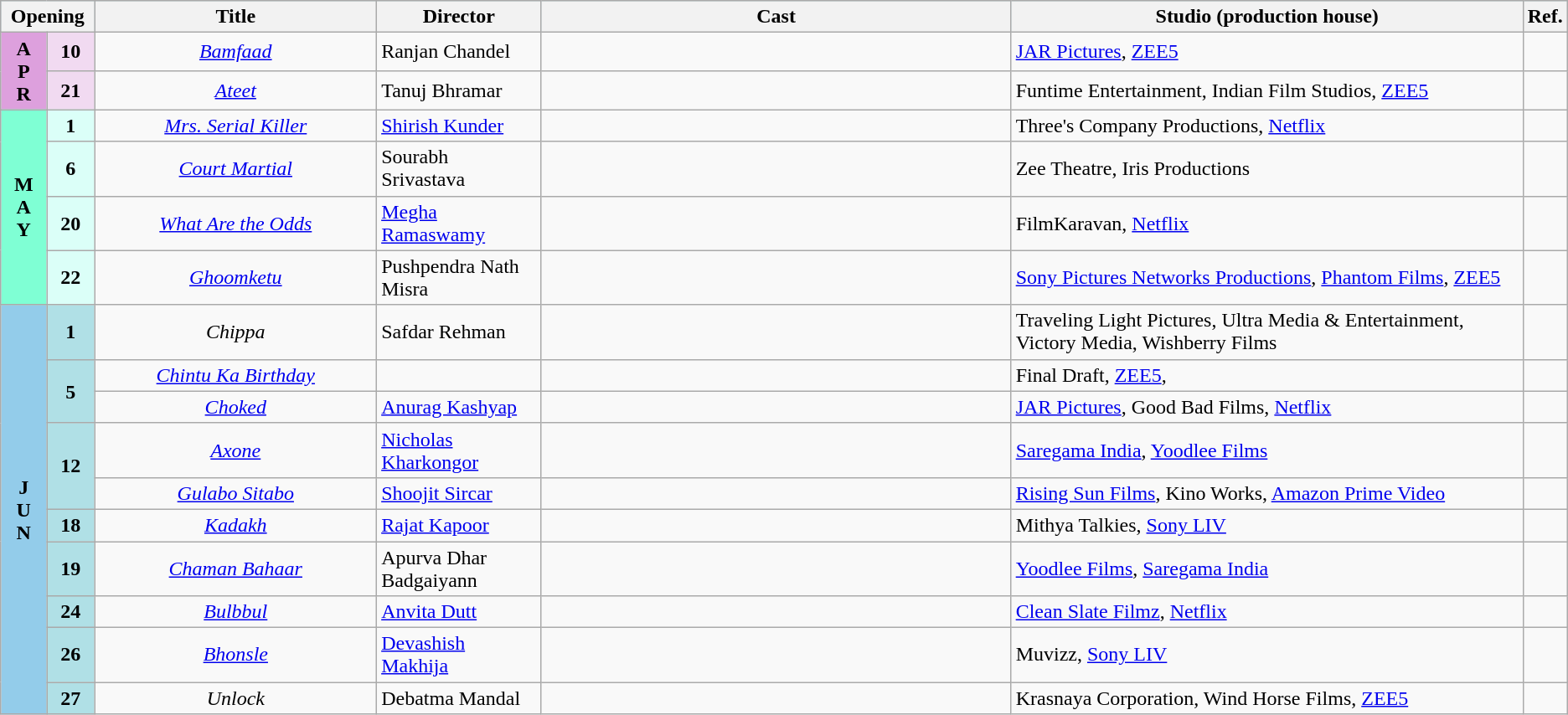<table class="wikitable">
<tr style="background:#b0e0e6; text-align:center;">
<th colspan="2" style="width:6%;"><strong>Opening</strong></th>
<th style="width:18%;"><strong>Title</strong></th>
<th style="width:10.5%;"><strong>Director</strong></th>
<th style="width:30%;"><strong>Cast</strong></th>
<th>Studio (production house)</th>
<th>Ref.</th>
</tr>
<tr April!>
<td rowspan="2" style="text-align:center; background:plum;"><strong>A<br>P<br>R</strong></td>
<td style="text-align:center;background:#f1daf1;"><strong>10</strong></td>
<td style="text-align:center;"><em><a href='#'>Bamfaad</a></em></td>
<td>Ranjan Chandel</td>
<td></td>
<td><a href='#'>JAR Pictures</a>, <a href='#'>ZEE5</a></td>
<td></td>
</tr>
<tr>
<td style="text-align:center;background:#f1daf1;"><strong>21</strong></td>
<td style="text-align:center;"><em><a href='#'>Ateet</a></em></td>
<td>Tanuj Bhramar</td>
<td></td>
<td>Funtime Entertainment, Indian Film Studios, <a href='#'>ZEE5</a></td>
<td></td>
</tr>
<tr>
<td rowspan="4" style="text-align:center; background:#7FFFD4; textcolor:#000;"><strong>M<br>A<br>Y</strong></td>
<td style="text-align:center; background:#dbfff8;"><strong>1</strong></td>
<td style="text-align:center;"><em><a href='#'>Mrs. Serial Killer</a></em></td>
<td><a href='#'>Shirish Kunder</a></td>
<td></td>
<td>Three's Company Productions, <a href='#'>Netflix</a></td>
<td></td>
</tr>
<tr>
<td style="text-align:center;background:#dbfff8;"><strong>6</strong></td>
<td style="text-align:center;"><em><a href='#'>Court Martial</a></em></td>
<td>Sourabh Srivastava</td>
<td></td>
<td>Zee Theatre, Iris Productions</td>
<td></td>
</tr>
<tr>
<td style="text-align:center; background:#dbfff8;"><strong>20</strong></td>
<td style="text-align:center;"><em><a href='#'>What Are the Odds</a></em></td>
<td><a href='#'>Megha Ramaswamy</a></td>
<td></td>
<td>FilmKaravan, <a href='#'>Netflix</a></td>
<td></td>
</tr>
<tr>
<td style="text-align:center; background:#dbfff8;"><strong>22</strong></td>
<td style="text-align:center;"><em><a href='#'>Ghoomketu</a></em></td>
<td>Pushpendra Nath Misra</td>
<td></td>
<td><a href='#'>Sony Pictures Networks Productions</a>, <a href='#'>Phantom Films</a>, <a href='#'>ZEE5</a></td>
<td></td>
</tr>
<tr>
<td rowspan="10" style="text-align:center; background:#93CCEA; textcolor:#000;"><strong>J<br>U<br>N</strong></td>
<td style="text-align:center;background:#B0E0E6;"><strong>1</strong></td>
<td style="text-align:center;"><em>Chippa</em></td>
<td>Safdar Rehman</td>
<td></td>
<td>Traveling Light Pictures, Ultra Media & Entertainment, Victory Media, Wishberry Films</td>
<td></td>
</tr>
<tr>
<td rowspan="2" style="text-align:center;background:#B0E0E6;"><strong>5</strong></td>
<td style="text-align:center;"><em><a href='#'>Chintu Ka Birthday</a></em></td>
<td></td>
<td></td>
<td>Final Draft, <a href='#'>ZEE5</a>,</td>
<td></td>
</tr>
<tr>
<td style="text-align:center;"><em><a href='#'>Choked</a></em></td>
<td><a href='#'>Anurag Kashyap</a></td>
<td></td>
<td><a href='#'>JAR Pictures</a>, Good Bad Films, <a href='#'>Netflix</a></td>
<td></td>
</tr>
<tr>
<td rowspan="2" style="text-align:center;background:#B0E0E6;"><strong>12</strong></td>
<td style="text-align:center;"><em><a href='#'>Axone</a></em></td>
<td><a href='#'>Nicholas Kharkongor</a></td>
<td></td>
<td><a href='#'>Saregama India</a>, <a href='#'>Yoodlee Films</a></td>
<td></td>
</tr>
<tr>
<td style="text-align:center;"><em><a href='#'>Gulabo Sitabo</a></em></td>
<td><a href='#'>Shoojit Sircar</a></td>
<td></td>
<td><a href='#'>Rising Sun Films</a>, Kino Works, <a href='#'>Amazon Prime Video</a></td>
<td></td>
</tr>
<tr>
<td style="text-align:center;background:#B0E0E6;"><strong>18</strong></td>
<td style="text-align:center;"><em><a href='#'>Kadakh</a></em></td>
<td><a href='#'>Rajat Kapoor</a></td>
<td></td>
<td>Mithya Talkies, <a href='#'>Sony LIV</a></td>
<td></td>
</tr>
<tr>
<td style="text-align:center;background:#B0E0E6;"><strong>19</strong></td>
<td style="text-align:center;"><em><a href='#'>Chaman Bahaar</a></em></td>
<td>Apurva Dhar Badgaiyann</td>
<td></td>
<td><a href='#'>Yoodlee Films</a>, <a href='#'>Saregama India</a></td>
<td></td>
</tr>
<tr>
<td style="text-align:center;background:#B0E0E6;"><strong>24</strong></td>
<td style="text-align:center;"><em><a href='#'>Bulbbul</a></em></td>
<td><a href='#'>Anvita Dutt</a></td>
<td></td>
<td><a href='#'>Clean Slate Filmz</a>, <a href='#'>Netflix</a></td>
<td></td>
</tr>
<tr>
<td style="text-align:center;background:#B0E0E6;"><strong>26</strong></td>
<td style="text-align:center;"><em><a href='#'>Bhonsle</a></em></td>
<td><a href='#'>Devashish Makhija</a></td>
<td></td>
<td>Muvizz, <a href='#'>Sony LIV</a></td>
<td></td>
</tr>
<tr>
<td style="text-align:center;background:#B0E0E6;"><strong>27</strong></td>
<td style="text-align:center;"><em>Unlock</em></td>
<td>Debatma Mandal</td>
<td></td>
<td>Krasnaya Corporation, Wind Horse Films, <a href='#'>ZEE5</a></td>
<td></td>
</tr>
</table>
